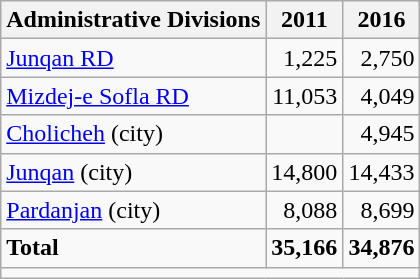<table class="wikitable">
<tr>
<th>Administrative Divisions</th>
<th>2011</th>
<th>2016</th>
</tr>
<tr>
<td><a href='#'>Junqan RD</a></td>
<td style="text-align: right;">1,225</td>
<td style="text-align: right;">2,750</td>
</tr>
<tr>
<td><a href='#'>Mizdej-e Sofla RD</a></td>
<td style="text-align: right;">11,053</td>
<td style="text-align: right;">4,049</td>
</tr>
<tr>
<td><a href='#'>Cholicheh</a> (city)</td>
<td style="text-align: right;"></td>
<td style="text-align: right;">4,945</td>
</tr>
<tr>
<td><a href='#'>Junqan</a> (city)</td>
<td style="text-align: right;">14,800</td>
<td style="text-align: right;">14,433</td>
</tr>
<tr>
<td><a href='#'>Pardanjan</a> (city)</td>
<td style="text-align: right;">8,088</td>
<td style="text-align: right;">8,699</td>
</tr>
<tr>
<td><strong>Total</strong></td>
<td style="text-align: right;"><strong>35,166</strong></td>
<td style="text-align: right;"><strong>34,876</strong></td>
</tr>
<tr>
<td colspan=4></td>
</tr>
</table>
